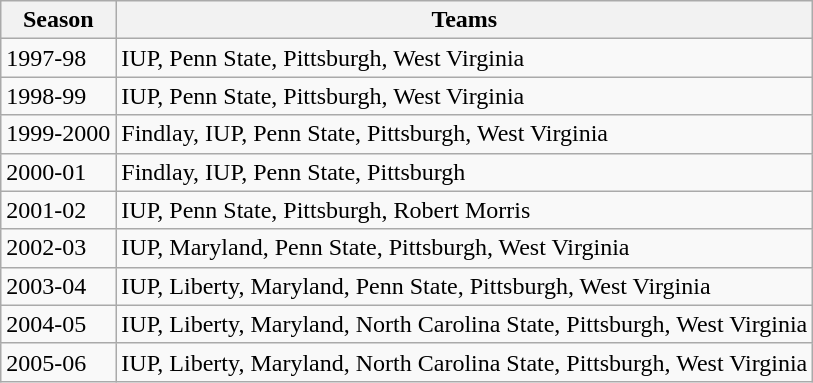<table class="wikitable">
<tr>
<th>Season</th>
<th>Teams</th>
</tr>
<tr>
<td>1997-98</td>
<td>IUP, Penn State, Pittsburgh, West Virginia</td>
</tr>
<tr>
<td>1998-99</td>
<td>IUP, Penn State, Pittsburgh, West Virginia</td>
</tr>
<tr>
<td>1999-2000</td>
<td>Findlay, IUP, Penn State, Pittsburgh, West Virginia</td>
</tr>
<tr>
<td>2000-01</td>
<td>Findlay, IUP, Penn State, Pittsburgh</td>
</tr>
<tr>
<td>2001-02</td>
<td>IUP, Penn State, Pittsburgh, Robert Morris</td>
</tr>
<tr>
<td>2002-03</td>
<td>IUP, Maryland, Penn State, Pittsburgh, West Virginia</td>
</tr>
<tr>
<td>2003-04</td>
<td>IUP, Liberty, Maryland, Penn State, Pittsburgh, West Virginia</td>
</tr>
<tr>
<td>2004-05</td>
<td>IUP, Liberty, Maryland, North Carolina State, Pittsburgh, West Virginia</td>
</tr>
<tr>
<td>2005-06</td>
<td>IUP, Liberty, Maryland, North Carolina State, Pittsburgh, West Virginia</td>
</tr>
</table>
